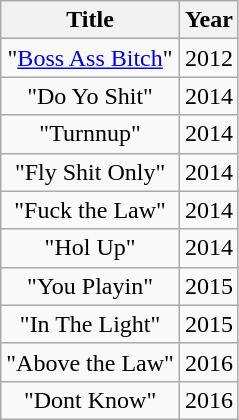<table class="wikitable plainrowheaders" style="text-align:center;">
<tr>
<th>Title</th>
<th>Year</th>
</tr>
<tr>
<td>"<a href='#'>Boss Ass Bitch</a>"</td>
<td>2012</td>
</tr>
<tr>
<td>"Do Yo Shit"</td>
<td>2014</td>
</tr>
<tr>
<td>"Turnnup"</td>
<td>2014</td>
</tr>
<tr>
<td>"Fly Shit Only"</td>
<td>2014</td>
</tr>
<tr>
<td>"Fuck the Law"</td>
<td>2014</td>
</tr>
<tr>
<td>"Hol Up"</td>
<td>2014</td>
</tr>
<tr>
<td>"You Playin"</td>
<td>2015</td>
</tr>
<tr>
<td>"In The Light"</td>
<td>2015</td>
</tr>
<tr>
<td>"Above the Law"</td>
<td>2016</td>
</tr>
<tr>
<td>"Dont Know"</td>
<td>2016</td>
</tr>
</table>
